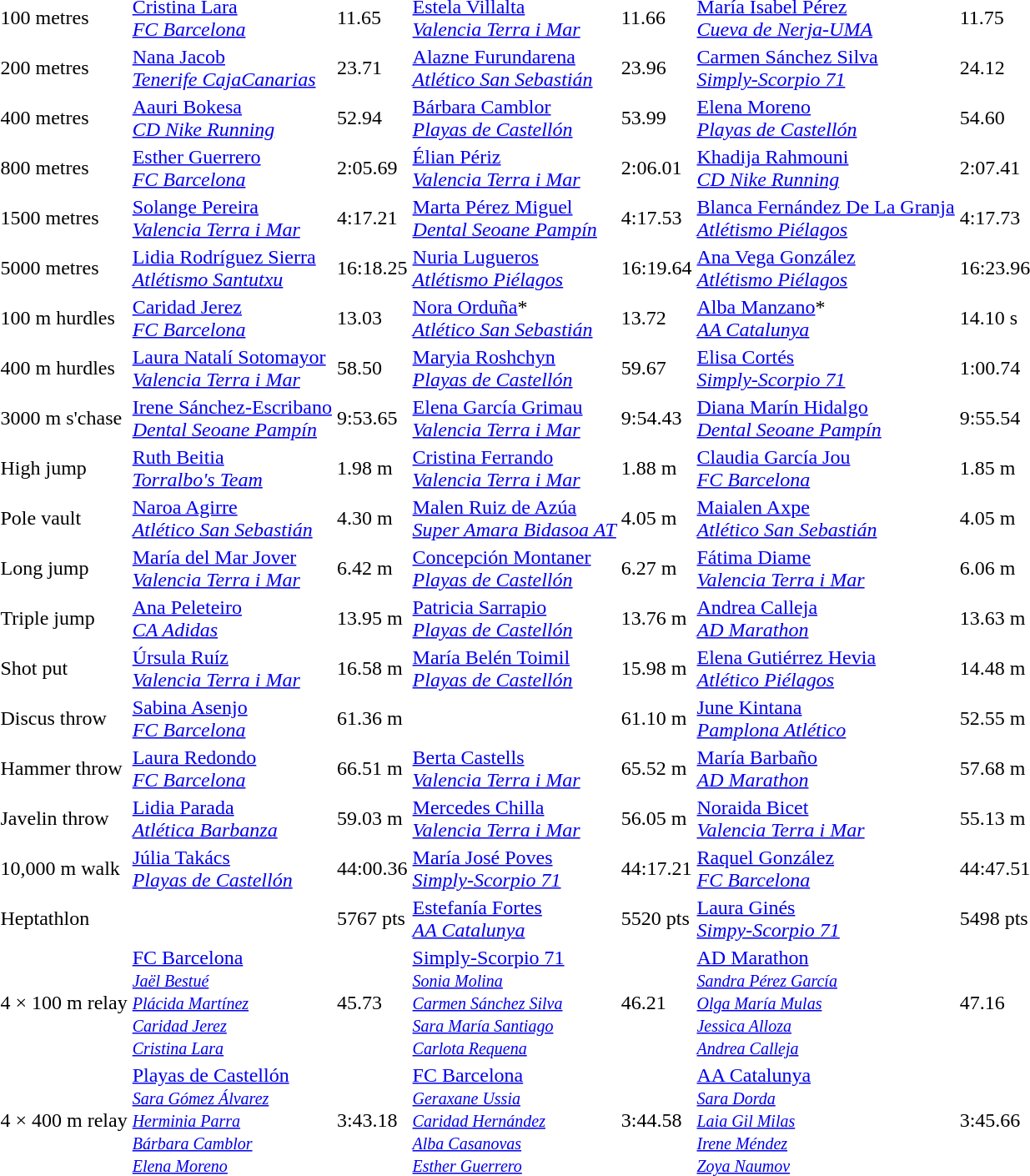<table>
<tr>
<td>100 metres</td>
<td><a href='#'>Cristina Lara</a><br><em><a href='#'>FC Barcelona</a></em></td>
<td>11.65</td>
<td><a href='#'>Estela Villalta</a><br><em><a href='#'>Valencia Terra i Mar</a></em></td>
<td>11.66</td>
<td><a href='#'>María Isabel Pérez</a><br><em><a href='#'>Cueva de Nerja-UMA</a></em></td>
<td>11.75</td>
</tr>
<tr>
<td>200 metres</td>
<td><a href='#'>Nana Jacob</a><br><em><a href='#'>Tenerife CajaCanarias</a></em></td>
<td>23.71 </td>
<td><a href='#'>Alazne Furundarena</a><br><em><a href='#'>Atlético San Sebastián</a></em></td>
<td>23.96 </td>
<td><a href='#'>Carmen Sánchez Silva</a><br><em><a href='#'>Simply-Scorpio 71</a></em></td>
<td>24.12</td>
</tr>
<tr>
<td>400 metres</td>
<td><a href='#'>Aauri Bokesa</a><br><em><a href='#'>CD Nike Running</a></em></td>
<td>52.94</td>
<td><a href='#'>Bárbara Camblor</a><br><em><a href='#'>Playas de Castellón</a></em></td>
<td>53.99 </td>
<td><a href='#'>Elena Moreno</a><br><em><a href='#'>Playas de Castellón</a></em></td>
<td>54.60</td>
</tr>
<tr>
<td>800 metres</td>
<td><a href='#'>Esther Guerrero</a><br><em><a href='#'>FC Barcelona</a></em></td>
<td>2:05.69</td>
<td><a href='#'>Élian Périz</a><br><em><a href='#'>Valencia Terra i Mar</a></em></td>
<td>2:06.01</td>
<td><a href='#'>Khadija Rahmouni</a><br><em><a href='#'>CD Nike Running</a></em></td>
<td>2:07.41</td>
</tr>
<tr>
<td>1500 metres</td>
<td><a href='#'>Solange Pereira</a><br><em><a href='#'>Valencia Terra i Mar</a></em></td>
<td>4:17.21</td>
<td><a href='#'>Marta Pérez Miguel</a><br><em><a href='#'>Dental Seoane Pampín</a></em></td>
<td>4:17.53</td>
<td><a href='#'>Blanca Fernández De La Granja</a><br><em><a href='#'>Atlétismo Piélagos</a></em></td>
<td>4:17.73</td>
</tr>
<tr>
<td>5000 metres</td>
<td><a href='#'>Lidia Rodríguez Sierra</a><br><em><a href='#'>Atlétismo Santutxu</a></em></td>
<td>16:18.25</td>
<td><a href='#'>Nuria Lugueros</a><br><em><a href='#'>Atlétismo Piélagos</a></em></td>
<td>16:19.64</td>
<td><a href='#'>Ana Vega González</a><br><em><a href='#'>Atlétismo Piélagos</a></em></td>
<td>16:23.96 </td>
</tr>
<tr>
<td>100 m hurdles</td>
<td><a href='#'>Caridad Jerez</a> <br> <em><a href='#'>FC Barcelona</a></em></td>
<td>13.03</td>
<td><a href='#'>Nora Orduña</a>*<br><em><a href='#'>Atlético San Sebastián</a></em></td>
<td>13.72</td>
<td><a href='#'>Alba Manzano</a>*<br><em><a href='#'>AA Catalunya</a></em></td>
<td>14.10 s </td>
</tr>
<tr>
<td>400 m hurdles</td>
<td><a href='#'>Laura Natalí Sotomayor</a><br><em><a href='#'>Valencia Terra i Mar</a></em></td>
<td>58.50</td>
<td><a href='#'>Maryia Roshchyn</a><br><em><a href='#'>Playas de Castellón</a></em></td>
<td>59.67</td>
<td><a href='#'>Elisa Cortés</a><br><em><a href='#'>Simply-Scorpio 71</a></em></td>
<td>1:00.74</td>
</tr>
<tr>
<td>3000 m s'chase</td>
<td><a href='#'>Irene Sánchez-Escribano</a><br><em><a href='#'>Dental Seoane Pampín</a></em></td>
<td>9:53.65 </td>
<td><a href='#'>Elena García Grimau</a><br> <em><a href='#'>Valencia Terra i Mar</a></em></td>
<td>9:54.43 </td>
<td><a href='#'>Diana Marín Hidalgo</a><br><em><a href='#'>Dental Seoane Pampín</a></em></td>
<td>9:55.54 </td>
</tr>
<tr>
<td>High jump</td>
<td><a href='#'>Ruth Beitia</a><br><em><a href='#'>Torralbo's Team</a></em></td>
<td>1.98 m</td>
<td><a href='#'>Cristina Ferrando</a><br><em><a href='#'>Valencia Terra i Mar</a></em></td>
<td>1.88 m </td>
<td><a href='#'>Claudia García Jou</a><br><em><a href='#'>FC Barcelona</a></em></td>
<td>1.85 m</td>
</tr>
<tr>
<td>Pole vault</td>
<td><a href='#'>Naroa Agirre</a><br><em><a href='#'>Atlético San Sebastián</a></em></td>
<td>4.30 m</td>
<td><a href='#'>Malen Ruiz de Azúa</a><br><em><a href='#'>Super Amara Bidasoa AT</a></em></td>
<td>4.05 m</td>
<td><a href='#'>Maialen Axpe</a><br><em><a href='#'>Atlético San Sebastián</a></em></td>
<td>4.05 m</td>
</tr>
<tr>
<td>Long jump</td>
<td><a href='#'>María del Mar Jover</a><br><em><a href='#'>Valencia Terra i Mar</a></em></td>
<td>6.42 m</td>
<td><a href='#'>Concepción Montaner</a><br><em><a href='#'>Playas de Castellón</a></em></td>
<td>6.27 m</td>
<td><a href='#'>Fátima Diame</a><br><em><a href='#'>Valencia Terra i Mar</a></em></td>
<td>6.06 m</td>
</tr>
<tr>
<td>Triple jump</td>
<td><a href='#'>Ana Peleteiro</a><br><em><a href='#'>CA Adidas</a></em></td>
<td>13.95 m</td>
<td><a href='#'>Patricia Sarrapio</a><br><em><a href='#'>Playas de Castellón</a></em></td>
<td>13.76 m</td>
<td><a href='#'>Andrea Calleja</a><br><em><a href='#'>AD Marathon</a></em></td>
<td>13.63 m</td>
</tr>
<tr>
<td>Shot put</td>
<td><a href='#'>Úrsula Ruíz</a><br><em><a href='#'>Valencia Terra i Mar</a></em></td>
<td>16.58 m</td>
<td><a href='#'>María Belén Toimil</a><br><em><a href='#'>Playas de Castellón</a></em></td>
<td>15.98 m</td>
<td><a href='#'>Elena Gutiérrez Hevia</a><br><em><a href='#'>Atlético Piélagos</a></em></td>
<td>14.48 m</td>
</tr>
<tr>
<td>Discus throw</td>
<td><a href='#'>Sabina Asenjo</a><br><em><a href='#'>FC Barcelona</a></em></td>
<td>61.36 m </td>
<td></td>
<td>61.10 m </td>
<td><a href='#'>June Kintana</a><br><em><a href='#'>Pamplona Atlético</a></em></td>
<td>52.55 m</td>
</tr>
<tr>
<td>Hammer throw</td>
<td><a href='#'>Laura Redondo</a><br><em><a href='#'>FC Barcelona</a></em></td>
<td>66.51 m</td>
<td><a href='#'>Berta Castells</a><br><em><a href='#'>Valencia Terra i Mar</a></em></td>
<td>65.52 m</td>
<td><a href='#'>María Barbaño</a><br><em><a href='#'>AD Marathon</a></em></td>
<td>57.68 m</td>
</tr>
<tr>
<td>Javelin throw</td>
<td><a href='#'>Lidia Parada</a><br><em><a href='#'>Atlética Barbanza</a></em></td>
<td>59.03 m </td>
<td><a href='#'>Mercedes Chilla</a><br><em><a href='#'>Valencia Terra i Mar</a></em></td>
<td>56.05 m</td>
<td><a href='#'>Noraida Bicet</a><br><em><a href='#'>Valencia Terra i Mar</a></em></td>
<td>55.13 m</td>
</tr>
<tr>
<td>10,000 m walk</td>
<td><a href='#'>Júlia Takács</a><br><em><a href='#'>Playas de Castellón</a></em></td>
<td>44:00.36</td>
<td><a href='#'>María José Poves</a><br><em><a href='#'>Simply-Scorpio 71</a></em></td>
<td>44:17.21</td>
<td><a href='#'>Raquel González</a><br><em><a href='#'>FC Barcelona</a></em></td>
<td>44:47.51</td>
</tr>
<tr>
<td>Heptathlon</td>
<td></td>
<td>5767 pts</td>
<td><a href='#'>Estefanía Fortes</a><br><em><a href='#'>AA Catalunya</a></em></td>
<td>5520 pts</td>
<td><a href='#'>Laura Ginés</a><br><em><a href='#'>Simpy-Scorpio 71</a></em></td>
<td>5498 pts</td>
</tr>
<tr>
<td>4 × 100 m relay</td>
<td><a href='#'>FC Barcelona</a><br><small><em><a href='#'>Jaël Bestué</a></em><br><em><a href='#'>Plácida Martínez</a></em><br><em><a href='#'>Caridad Jerez</a></em><br><em><a href='#'>Cristina Lara</a></em></small></td>
<td>45.73</td>
<td><a href='#'>Simply-Scorpio 71</a><br><small><em><a href='#'>Sonia Molina</a></em><br><em><a href='#'>Carmen Sánchez Silva</a></em><br><em><a href='#'>Sara María Santiago</a></em><br><em><a href='#'>Carlota Requena</a></em></small></td>
<td>46.21</td>
<td><a href='#'>AD Marathon</a><br><small><em><a href='#'>Sandra Pérez García</a></em><br><em><a href='#'>Olga María Mulas</a></em><br><em><a href='#'>Jessica Alloza</a></em><br><em><a href='#'>Andrea Calleja</a></em></small></td>
<td>47.16</td>
</tr>
<tr>
<td>4 × 400 m relay</td>
<td><a href='#'>Playas de Castellón</a><br><small><em><a href='#'>Sara Gómez Álvarez</a></em><br><em><a href='#'>Herminia Parra</a></em><br><em><a href='#'>Bárbara Camblor</a></em><br><em><a href='#'>Elena Moreno</a></em></small></td>
<td>3:43.18</td>
<td><a href='#'>FC Barcelona</a><br><small><em><a href='#'>Geraxane Ussia</a></em><br><em><a href='#'>Caridad Hernández</a></em><br><em><a href='#'>Alba Casanovas</a></em><br><em><a href='#'>Esther Guerrero</a></em></small></td>
<td>3:44.58</td>
<td><a href='#'>AA Catalunya</a><br><small><em><a href='#'>Sara Dorda</a></em><br><em><a href='#'>Laia Gil Milas</a></em><br><em><a href='#'>Irene Méndez</a></em><br><em><a href='#'>Zoya Naumov</a></em></small></td>
<td>3:45.66</td>
</tr>
</table>
